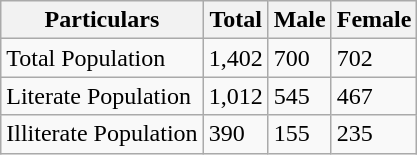<table class="wikitable">
<tr>
<th>Particulars</th>
<th>Total</th>
<th>Male</th>
<th>Female</th>
</tr>
<tr>
<td>Total Population</td>
<td>1,402</td>
<td>700</td>
<td>702</td>
</tr>
<tr>
<td>Literate Population</td>
<td>1,012</td>
<td>545</td>
<td>467</td>
</tr>
<tr>
<td>Illiterate Population</td>
<td>390</td>
<td>155</td>
<td>235</td>
</tr>
</table>
